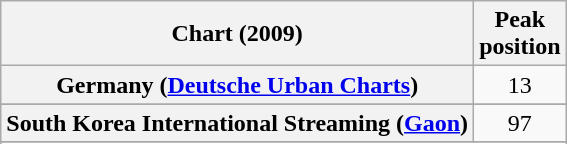<table class="wikitable sortable plainrowheaders" style="text-align:center">
<tr>
<th scope="col">Chart (2009)</th>
<th scope="col">Peak<br>position</th>
</tr>
<tr>
<th scope="row">Germany (<a href='#'>Deutsche Urban Charts</a>)</th>
<td style="text-align:center;">13</td>
</tr>
<tr>
</tr>
<tr>
<th scope="row">South Korea International Streaming (<a href='#'>Gaon</a>)</th>
<td style="text-align:center;">97</td>
</tr>
<tr>
</tr>
<tr>
</tr>
<tr>
</tr>
</table>
